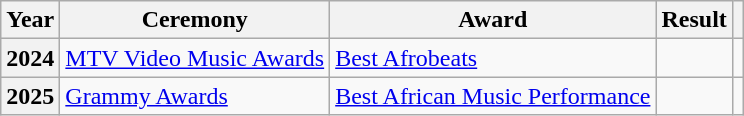<table class="wikitable sortable plainrowheaders">
<tr>
<th scope="col">Year</th>
<th scope="col">Ceremony</th>
<th scope="col">Award</th>
<th scope="col">Result</th>
<th scope="col" class="unsortable"></th>
</tr>
<tr>
<th scope="row" rowspan="1">2024</th>
<td><a href='#'>MTV Video Music Awards</a></td>
<td><a href='#'>Best Afrobeats</a></td>
<td></td>
<td></td>
</tr>
<tr>
<th scope="row" rowspan="1">2025</th>
<td><a href='#'>Grammy Awards</a></td>
<td><a href='#'>Best African Music Performance</a></td>
<td></td>
<td></td>
</tr>
</table>
